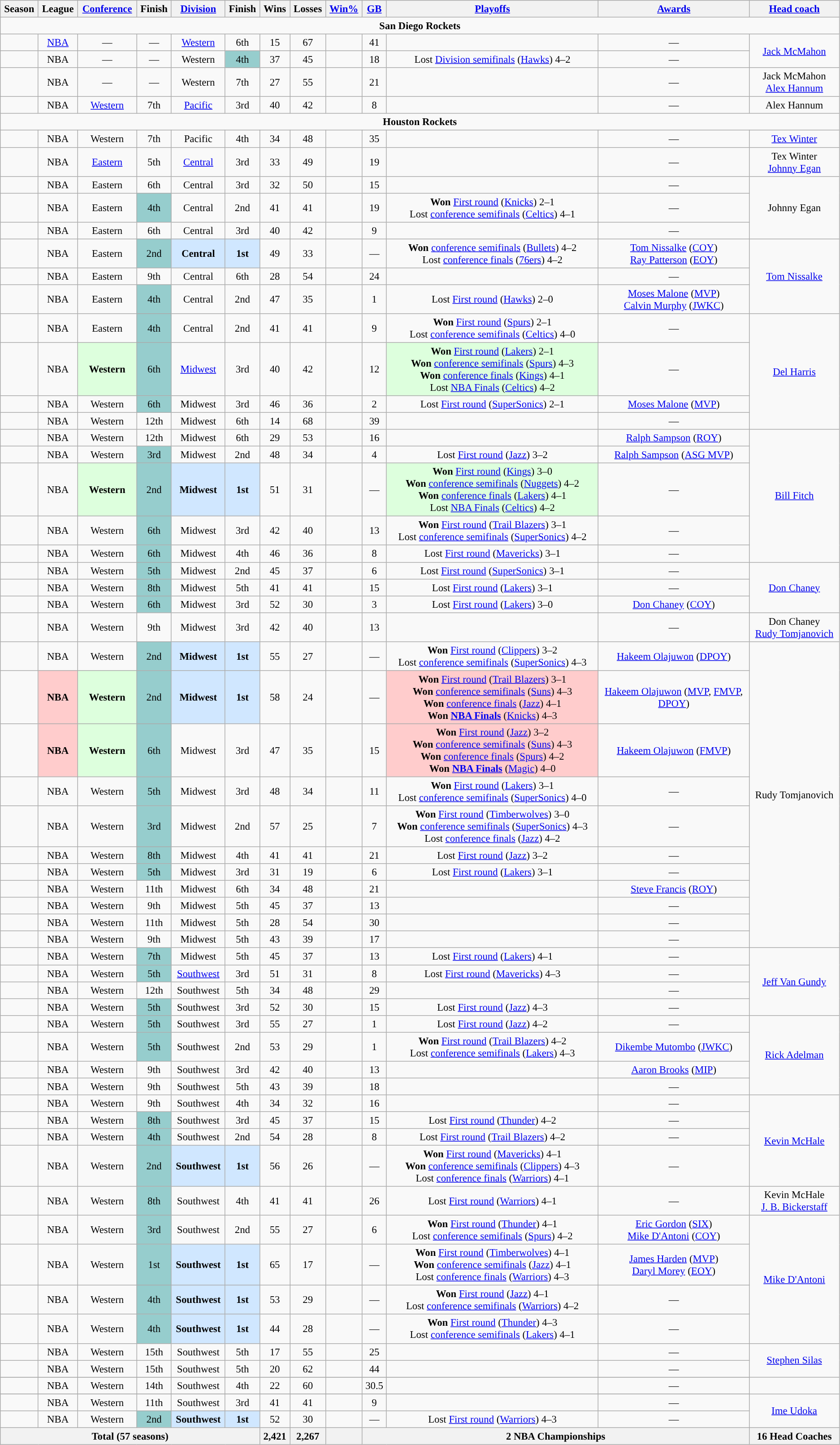<table class="wikitable plainrowheaders" style="text-align:center; font-size:95%" summary="Season (sortable), Team, Conference, Conference finish (sortable), Division, Division finish (sortable), Wins (sortable), Losses (sortable), Win% (sortable), GB (sortable), Playoffs, Awards and Head coach">
<tr>
<th scope="col">Season</th>
<th scope="col">League</th>
<th scope="col"><a href='#'>Conference</a></th>
<th scope="col">Finish</th>
<th scope="col"><a href='#'>Division</a></th>
<th scope="col">Finish</th>
<th scope="col">Wins</th>
<th scope="col">Losses</th>
<th scope="col"><a href='#'>Win%</a></th>
<th scope="col"><a href='#'>GB</a></th>
<th scope="col" class="unsortable"><a href='#'>Playoffs</a></th>
<th scope="col" class="unsortable" width=18%><a href='#'>Awards</a></th>
<th scope="col"><a href='#'>Head coach</a></th>
</tr>
<tr>
<td colspan="16" align=center><strong>San Diego Rockets</strong></td>
</tr>
<tr>
<td></td>
<td><a href='#'>NBA</a></td>
<td>—</td>
<td>—</td>
<td><a href='#'>Western</a></td>
<td>6th</td>
<td>15</td>
<td>67</td>
<td></td>
<td>41</td>
<td></td>
<td>—</td>
<td rowspan=2><a href='#'>Jack McMahon</a></td>
</tr>
<tr>
<td></td>
<td>NBA</td>
<td>—</td>
<td>—</td>
<td>Western</td>
<td style="background:#96cdcd;">4th</td>
<td>37</td>
<td>45</td>
<td></td>
<td>18</td>
<td>Lost <a href='#'>Division semifinals</a> (<a href='#'>Hawks</a>) 4–2</td>
<td>—</td>
</tr>
<tr>
<td></td>
<td>NBA</td>
<td>—</td>
<td>—</td>
<td>Western</td>
<td>7th</td>
<td>27</td>
<td>55</td>
<td></td>
<td>21</td>
<td></td>
<td>—</td>
<td>Jack McMahon<br><a href='#'>Alex Hannum</a></td>
</tr>
<tr>
<td></td>
<td>NBA</td>
<td><a href='#'>Western</a></td>
<td>7th</td>
<td><a href='#'>Pacific</a></td>
<td>3rd</td>
<td>40</td>
<td>42</td>
<td></td>
<td>8</td>
<td></td>
<td>—</td>
<td>Alex Hannum</td>
</tr>
<tr>
<td colspan="13" align=center><strong>Houston Rockets</strong></td>
</tr>
<tr>
<td></td>
<td>NBA</td>
<td>Western</td>
<td>7th</td>
<td>Pacific</td>
<td>4th</td>
<td>34</td>
<td>48</td>
<td></td>
<td>35</td>
<td></td>
<td>—</td>
<td><a href='#'>Tex Winter</a></td>
</tr>
<tr>
<td></td>
<td>NBA</td>
<td><a href='#'>Eastern</a></td>
<td>5th</td>
<td><a href='#'>Central</a></td>
<td>3rd</td>
<td>33</td>
<td>49</td>
<td></td>
<td>19</td>
<td></td>
<td>—</td>
<td>Tex Winter<br><a href='#'>Johnny Egan</a></td>
</tr>
<tr>
<td></td>
<td>NBA</td>
<td>Eastern</td>
<td>6th</td>
<td>Central</td>
<td>3rd</td>
<td>32</td>
<td>50</td>
<td></td>
<td>15</td>
<td></td>
<td>—</td>
<td rowspan=3>Johnny Egan</td>
</tr>
<tr>
<td></td>
<td>NBA</td>
<td>Eastern</td>
<td style="background:#96cdcd;">4th</td>
<td>Central</td>
<td>2nd</td>
<td>41</td>
<td>41</td>
<td></td>
<td>19</td>
<td><strong>Won</strong> <a href='#'>First round</a> (<a href='#'>Knicks</a>) 2–1<br>Lost <a href='#'>conference semifinals</a> (<a href='#'>Celtics</a>) 4–1</td>
<td>—</td>
</tr>
<tr>
<td></td>
<td>NBA</td>
<td>Eastern</td>
<td>6th</td>
<td>Central</td>
<td>3rd</td>
<td>40</td>
<td>42</td>
<td></td>
<td>9</td>
<td></td>
<td>—</td>
</tr>
<tr>
<td></td>
<td>NBA</td>
<td>Eastern</td>
<td style="background:#96cdcd;">2nd</td>
<td style="background:#d0e7ff;"><strong>Central</strong></td>
<td style="background:#d0e7ff;"><strong>1st</strong></td>
<td>49</td>
<td>33</td>
<td></td>
<td>—</td>
<td><strong>Won</strong> <a href='#'>conference semifinals</a> (<a href='#'>Bullets</a>) 4–2<br>Lost <a href='#'>conference finals</a> (<a href='#'>76ers</a>) 4–2</td>
<td><a href='#'>Tom Nissalke</a> (<a href='#'>COY</a>)<br><a href='#'>Ray Patterson</a> (<a href='#'>EOY</a>)</td>
<td rowspan=3><a href='#'>Tom Nissalke</a></td>
</tr>
<tr>
<td></td>
<td>NBA</td>
<td>Eastern</td>
<td>9th</td>
<td>Central</td>
<td>6th</td>
<td>28</td>
<td>54</td>
<td></td>
<td>24</td>
<td></td>
<td>—</td>
</tr>
<tr>
<td></td>
<td>NBA</td>
<td>Eastern</td>
<td style="background:#96cdcd;">4th</td>
<td>Central</td>
<td>2nd</td>
<td>47</td>
<td>35</td>
<td></td>
<td>1</td>
<td>Lost <a href='#'>First round</a> (<a href='#'>Hawks</a>) 2–0</td>
<td><a href='#'>Moses Malone</a> (<a href='#'>MVP</a>)<br><a href='#'>Calvin Murphy</a> (<a href='#'>JWKC</a>)</td>
</tr>
<tr>
<td></td>
<td>NBA</td>
<td>Eastern</td>
<td style="background:#96cdcd;">4th</td>
<td>Central</td>
<td>2nd</td>
<td>41</td>
<td>41</td>
<td></td>
<td>9</td>
<td><strong>Won</strong> <a href='#'>First round</a> (<a href='#'>Spurs</a>) 2–1<br>Lost <a href='#'>conference semifinals</a> (<a href='#'>Celtics</a>) 4–0</td>
<td>—</td>
<td rowspan=4><a href='#'>Del Harris</a></td>
</tr>
<tr>
<td></td>
<td>NBA</td>
<td style="background:#ddffdd;"><strong>Western</strong></td>
<td style="background:#96cdcd;">6th</td>
<td><a href='#'>Midwest</a></td>
<td>3rd</td>
<td>40</td>
<td>42</td>
<td></td>
<td>12</td>
<td bgcolor="#ddffdd"><strong>Won</strong> <a href='#'>First round</a> (<a href='#'>Lakers</a>) 2–1<br><strong>Won</strong> <a href='#'>conference semifinals</a> (<a href='#'>Spurs</a>) 4–3<br><strong>Won</strong> <a href='#'>conference finals</a> (<a href='#'>Kings</a>) 4–1<br>Lost <a href='#'>NBA Finals</a> (<a href='#'>Celtics</a>) 4–2</td>
<td>—</td>
</tr>
<tr>
<td></td>
<td>NBA</td>
<td>Western</td>
<td style="background:#96cdcd;">6th</td>
<td>Midwest</td>
<td>3rd</td>
<td>46</td>
<td>36</td>
<td></td>
<td>2</td>
<td>Lost <a href='#'>First round</a> (<a href='#'>SuperSonics</a>) 2–1</td>
<td><a href='#'>Moses Malone</a> (<a href='#'>MVP</a>)</td>
</tr>
<tr>
<td></td>
<td>NBA</td>
<td>Western</td>
<td>12th</td>
<td>Midwest</td>
<td>6th</td>
<td>14</td>
<td>68</td>
<td></td>
<td>39</td>
<td></td>
<td>—</td>
</tr>
<tr>
<td></td>
<td>NBA</td>
<td>Western</td>
<td>12th</td>
<td>Midwest</td>
<td>6th</td>
<td>29</td>
<td>53</td>
<td></td>
<td>16</td>
<td></td>
<td><a href='#'>Ralph Sampson</a> (<a href='#'>ROY</a>)</td>
<td rowspan=5><a href='#'>Bill Fitch</a></td>
</tr>
<tr>
<td></td>
<td>NBA</td>
<td>Western</td>
<td style="background:#96cdcd;">3rd</td>
<td>Midwest</td>
<td>2nd</td>
<td>48</td>
<td>34</td>
<td></td>
<td>4</td>
<td>Lost <a href='#'>First round</a> (<a href='#'>Jazz</a>) 3–2</td>
<td><a href='#'>Ralph Sampson</a> (<a href='#'>ASG MVP</a>)</td>
</tr>
<tr>
<td></td>
<td>NBA</td>
<td style="background:#ddffdd;"><strong>Western</strong></td>
<td style="background:#96cdcd;">2nd</td>
<td style="background:#d0e7ff;"><strong>Midwest</strong></td>
<td style="background:#d0e7ff;"><strong>1st</strong></td>
<td>51</td>
<td>31</td>
<td></td>
<td>—</td>
<td bgcolor="#ddffdd"><strong>Won</strong> <a href='#'>First round</a> (<a href='#'>Kings</a>) 3–0<br><strong>Won</strong> <a href='#'>conference semifinals</a> (<a href='#'>Nuggets</a>) 4–2<br><strong>Won</strong> <a href='#'>conference finals</a> (<a href='#'>Lakers</a>) 4–1<br>Lost <a href='#'>NBA Finals</a> (<a href='#'>Celtics</a>) 4–2</td>
<td>—</td>
</tr>
<tr>
<td></td>
<td>NBA</td>
<td>Western</td>
<td style="background:#96cdcd;">6th</td>
<td>Midwest</td>
<td>3rd</td>
<td>42</td>
<td>40</td>
<td></td>
<td>13</td>
<td><strong>Won</strong> <a href='#'>First round</a> (<a href='#'>Trail Blazers</a>) 3–1<br>Lost <a href='#'>conference semifinals</a> (<a href='#'>SuperSonics</a>) 4–2</td>
<td>—</td>
</tr>
<tr>
<td></td>
<td>NBA</td>
<td>Western</td>
<td style="background:#96cdcd;">6th</td>
<td>Midwest</td>
<td>4th</td>
<td>46</td>
<td>36</td>
<td></td>
<td>8</td>
<td>Lost <a href='#'>First round</a> (<a href='#'>Mavericks</a>) 3–1</td>
<td>—</td>
</tr>
<tr>
<td></td>
<td>NBA</td>
<td>Western</td>
<td style="background:#96cdcd;">5th</td>
<td>Midwest</td>
<td>2nd</td>
<td>45</td>
<td>37</td>
<td></td>
<td>6</td>
<td>Lost <a href='#'>First round</a> (<a href='#'>SuperSonics</a>) 3–1</td>
<td>—</td>
<td rowspan=3><a href='#'>Don Chaney</a></td>
</tr>
<tr>
<td></td>
<td>NBA</td>
<td>Western</td>
<td style="background:#96cdcd;">8th</td>
<td>Midwest</td>
<td>5th</td>
<td>41</td>
<td>41</td>
<td></td>
<td>15</td>
<td>Lost <a href='#'>First round</a> (<a href='#'>Lakers</a>) 3–1</td>
<td>—</td>
</tr>
<tr>
<td></td>
<td>NBA</td>
<td>Western</td>
<td style="background:#96cdcd;">6th</td>
<td>Midwest</td>
<td>3rd</td>
<td>52</td>
<td>30</td>
<td></td>
<td>3</td>
<td>Lost <a href='#'>First round</a> (<a href='#'>Lakers</a>) 3–0</td>
<td><a href='#'>Don Chaney</a> (<a href='#'>COY</a>)</td>
</tr>
<tr>
<td></td>
<td>NBA</td>
<td>Western</td>
<td>9th</td>
<td>Midwest</td>
<td>3rd</td>
<td>42</td>
<td>40</td>
<td></td>
<td>13</td>
<td></td>
<td>—</td>
<td>Don Chaney<br><a href='#'>Rudy Tomjanovich</a></td>
</tr>
<tr>
<td></td>
<td>NBA</td>
<td>Western</td>
<td style="background:#96cdcd;">2nd</td>
<td style="background:#d0e7ff;"><strong>Midwest</strong></td>
<td style="background:#d0e7ff;"><strong>1st</strong></td>
<td>55</td>
<td>27</td>
<td></td>
<td>—</td>
<td><strong>Won</strong> <a href='#'>First round</a> (<a href='#'>Clippers</a>) 3–2<br>Lost <a href='#'>conference semifinals</a> (<a href='#'>SuperSonics</a>) 4–3</td>
<td><a href='#'>Hakeem Olajuwon</a> (<a href='#'>DPOY</a>)</td>
<td rowspan=11>Rudy Tomjanovich</td>
</tr>
<tr>
<td></td>
<td style="background:#ffcccc;"><strong>NBA</strong></td>
<td style="background:#ddffdd;"><strong>Western</strong></td>
<td style="background:#96cdcd;">2nd</td>
<td style="background:#d0e7ff;"><strong>Midwest</strong></td>
<td style="background:#d0e7ff;"><strong>1st</strong></td>
<td>58</td>
<td>24</td>
<td></td>
<td>—</td>
<td style="background:#ffcccc;"><strong>Won</strong> <a href='#'>First round</a> (<a href='#'>Trail Blazers</a>) 3–1<br><strong>Won</strong> <a href='#'>conference semifinals</a> (<a href='#'>Suns</a>) 4–3<br><strong>Won</strong> <a href='#'>conference finals</a> (<a href='#'>Jazz</a>) 4–1<br><strong>Won <a href='#'>NBA Finals</a></strong> (<a href='#'>Knicks</a>) 4–3</td>
<td><a href='#'>Hakeem Olajuwon</a> (<a href='#'>MVP</a>, <a href='#'>FMVP</a>, <a href='#'>DPOY</a>)</td>
</tr>
<tr>
<td></td>
<td style="background:#ffcccc;"><strong>NBA</strong></td>
<td style="background:#ddffdd;"><strong>Western</strong></td>
<td style="background:#96cdcd;">6th</td>
<td>Midwest</td>
<td>3rd</td>
<td>47</td>
<td>35</td>
<td></td>
<td>15</td>
<td style="background:#ffcccc;"><strong>Won</strong> <a href='#'>First round</a> (<a href='#'>Jazz</a>) 3–2<br><strong>Won</strong> <a href='#'>conference semifinals</a> (<a href='#'>Suns</a>) 4–3<br><strong>Won</strong> <a href='#'>conference finals</a> (<a href='#'>Spurs</a>) 4–2<br><strong>Won <a href='#'>NBA Finals</a></strong> (<a href='#'>Magic</a>) 4–0</td>
<td><a href='#'>Hakeem Olajuwon</a> (<a href='#'>FMVP</a>)</td>
</tr>
<tr>
<td></td>
<td>NBA</td>
<td>Western</td>
<td style="background:#96cdcd;">5th</td>
<td>Midwest</td>
<td>3rd</td>
<td>48</td>
<td>34</td>
<td></td>
<td>11</td>
<td><strong>Won</strong> <a href='#'>First round</a> (<a href='#'>Lakers</a>) 3–1<br>Lost <a href='#'>conference semifinals</a> (<a href='#'>SuperSonics</a>) 4–0</td>
<td>—</td>
</tr>
<tr>
<td></td>
<td>NBA</td>
<td>Western</td>
<td style="background:#96cdcd;">3rd</td>
<td>Midwest</td>
<td>2nd</td>
<td>57</td>
<td>25</td>
<td></td>
<td>7</td>
<td><strong>Won</strong> <a href='#'>First round</a> (<a href='#'>Timberwolves</a>) 3–0<br><strong>Won</strong> <a href='#'>conference semifinals</a> (<a href='#'>SuperSonics</a>) 4–3<br>Lost <a href='#'>conference finals</a> (<a href='#'>Jazz</a>) 4–2</td>
<td>—</td>
</tr>
<tr>
<td></td>
<td>NBA</td>
<td>Western</td>
<td style="background:#96cdcd;">8th</td>
<td>Midwest</td>
<td>4th</td>
<td>41</td>
<td>41</td>
<td></td>
<td>21</td>
<td>Lost <a href='#'>First round</a> (<a href='#'>Jazz</a>) 3–2</td>
<td>—</td>
</tr>
<tr>
<td></td>
<td>NBA</td>
<td>Western</td>
<td style="background:#96cdcd;">5th</td>
<td>Midwest</td>
<td>3rd</td>
<td>31</td>
<td>19</td>
<td></td>
<td>6</td>
<td>Lost <a href='#'>First round</a> (<a href='#'>Lakers</a>) 3–1</td>
<td>—</td>
</tr>
<tr>
<td></td>
<td>NBA</td>
<td>Western</td>
<td>11th</td>
<td>Midwest</td>
<td>6th</td>
<td>34</td>
<td>48</td>
<td></td>
<td>21</td>
<td></td>
<td><a href='#'>Steve Francis</a> (<a href='#'>ROY</a>)</td>
</tr>
<tr>
<td></td>
<td>NBA</td>
<td>Western</td>
<td>9th</td>
<td>Midwest</td>
<td>5th</td>
<td>45</td>
<td>37</td>
<td></td>
<td>13</td>
<td></td>
<td>—</td>
</tr>
<tr>
<td></td>
<td>NBA</td>
<td>Western</td>
<td>11th</td>
<td>Midwest</td>
<td>5th</td>
<td>28</td>
<td>54</td>
<td></td>
<td>30</td>
<td></td>
<td>—</td>
</tr>
<tr>
<td></td>
<td>NBA</td>
<td>Western</td>
<td>9th</td>
<td>Midwest</td>
<td>5th</td>
<td>43</td>
<td>39</td>
<td></td>
<td>17</td>
<td></td>
<td>—</td>
</tr>
<tr>
<td></td>
<td>NBA</td>
<td>Western</td>
<td style="background:#96cdcd;">7th</td>
<td>Midwest</td>
<td>5th</td>
<td>45</td>
<td>37</td>
<td></td>
<td>13</td>
<td>Lost <a href='#'>First round</a> (<a href='#'>Lakers</a>) 4–1</td>
<td>—</td>
<td rowspan=4><a href='#'>Jeff Van Gundy</a></td>
</tr>
<tr>
<td></td>
<td>NBA</td>
<td>Western</td>
<td style="background:#96cdcd;">5th</td>
<td><a href='#'>Southwest</a></td>
<td>3rd</td>
<td>51</td>
<td>31</td>
<td></td>
<td>8</td>
<td>Lost <a href='#'>First round</a> (<a href='#'>Mavericks</a>) 4–3</td>
<td>—</td>
</tr>
<tr>
<td></td>
<td>NBA</td>
<td>Western</td>
<td>12th</td>
<td>Southwest</td>
<td>5th</td>
<td>34</td>
<td>48</td>
<td></td>
<td>29</td>
<td></td>
<td>—</td>
</tr>
<tr>
<td></td>
<td>NBA</td>
<td>Western</td>
<td style="background:#96cdcd;">5th</td>
<td>Southwest</td>
<td>3rd</td>
<td>52</td>
<td>30</td>
<td></td>
<td>15</td>
<td>Lost <a href='#'>First round</a> (<a href='#'>Jazz</a>) 4–3</td>
<td>—</td>
</tr>
<tr>
<td></td>
<td>NBA</td>
<td>Western</td>
<td style="background:#96cdcd;">5th</td>
<td>Southwest</td>
<td>3rd</td>
<td>55</td>
<td>27</td>
<td></td>
<td>1</td>
<td>Lost <a href='#'>First round</a> (<a href='#'>Jazz</a>) 4–2</td>
<td>—</td>
<td rowspan=4><a href='#'>Rick Adelman</a></td>
</tr>
<tr>
<td></td>
<td>NBA</td>
<td>Western</td>
<td style="background:#96cdcd;">5th</td>
<td>Southwest</td>
<td>2nd</td>
<td>53</td>
<td>29</td>
<td></td>
<td>1</td>
<td><strong>Won</strong> <a href='#'>First round</a> (<a href='#'>Trail Blazers</a>) 4–2<br>Lost <a href='#'>conference semifinals</a> (<a href='#'>Lakers</a>) 4–3</td>
<td><a href='#'>Dikembe Mutombo</a> (<a href='#'>JWKC</a>)</td>
</tr>
<tr>
<td></td>
<td>NBA</td>
<td>Western</td>
<td>9th</td>
<td>Southwest</td>
<td>3rd</td>
<td>42</td>
<td>40</td>
<td></td>
<td>13</td>
<td></td>
<td><a href='#'>Aaron Brooks</a> (<a href='#'>MIP</a>)</td>
</tr>
<tr>
<td></td>
<td>NBA</td>
<td>Western</td>
<td>9th</td>
<td>Southwest</td>
<td>5th</td>
<td>43</td>
<td>39</td>
<td></td>
<td>18</td>
<td></td>
<td>—</td>
</tr>
<tr>
<td></td>
<td>NBA</td>
<td>Western</td>
<td>9th</td>
<td>Southwest</td>
<td>4th</td>
<td>34</td>
<td>32</td>
<td></td>
<td>16</td>
<td></td>
<td>—</td>
<td rowspan=4><a href='#'>Kevin McHale</a></td>
</tr>
<tr>
<td></td>
<td>NBA</td>
<td>Western</td>
<td style="background:#96cdcd;">8th</td>
<td>Southwest</td>
<td>3rd</td>
<td>45</td>
<td>37</td>
<td></td>
<td>15</td>
<td>Lost <a href='#'>First round</a> (<a href='#'>Thunder</a>) 4–2</td>
<td>—</td>
</tr>
<tr>
<td></td>
<td>NBA</td>
<td>Western</td>
<td style="background:#96cdcd;">4th</td>
<td>Southwest</td>
<td>2nd</td>
<td>54</td>
<td>28</td>
<td></td>
<td>8</td>
<td>Lost <a href='#'>First round</a> (<a href='#'>Trail Blazers</a>) 4–2</td>
<td style="background-color:;">—</td>
</tr>
<tr>
<td></td>
<td>NBA</td>
<td>Western</td>
<td style="background:#96cdcd;">2nd</td>
<td style="background:#d0e7ff;"><strong>Southwest</strong></td>
<td style="background:#d0e7ff;"><strong>1st</strong></td>
<td>56</td>
<td>26</td>
<td></td>
<td>—</td>
<td><strong>Won</strong> <a href='#'>First round</a> (<a href='#'>Mavericks</a>) 4–1<br><strong>Won</strong> <a href='#'>conference semifinals</a> (<a href='#'>Clippers</a>) 4–3<br> Lost <a href='#'>conference finals</a> (<a href='#'>Warriors</a>) 4–1</td>
<td style="background-color:;">—</td>
</tr>
<tr>
<td></td>
<td>NBA</td>
<td>Western</td>
<td style="background:#96cdcd;">8th</td>
<td>Southwest</td>
<td>4th</td>
<td>41</td>
<td>41</td>
<td></td>
<td>26</td>
<td>Lost <a href='#'>First round</a> (<a href='#'>Warriors</a>) 4–1</td>
<td>—</td>
<td>Kevin McHale<br><a href='#'>J. B. Bickerstaff</a></td>
</tr>
<tr>
<td></td>
<td>NBA</td>
<td>Western</td>
<td style="background:#96cdcd;">3rd</td>
<td>Southwest</td>
<td>2nd</td>
<td>55</td>
<td>27</td>
<td></td>
<td>6</td>
<td><strong>Won</strong> <a href='#'>First round</a> (<a href='#'>Thunder</a>) 4–1<br> Lost <a href='#'>conference semifinals</a> (<a href='#'>Spurs</a>) 4–2</td>
<td><a href='#'>Eric Gordon</a> (<a href='#'>SIX</a>) <br> <a href='#'>Mike D'Antoni</a> (<a href='#'>COY</a>)</td>
<td rowspan=4><a href='#'>Mike D'Antoni</a></td>
</tr>
<tr>
<td></td>
<td>NBA</td>
<td>Western</td>
<td style="background:#96cdcd;">1st</td>
<td style="background:#d0e7ff;"><strong>Southwest</strong></td>
<td style="background:#d0e7ff;"><strong>1st</strong></td>
<td>65</td>
<td>17</td>
<td></td>
<td>—</td>
<td><strong>Won</strong> <a href='#'>First round</a> (<a href='#'>Timberwolves</a>) 4–1<br> <strong>Won</strong> <a href='#'>conference semifinals</a> (<a href='#'>Jazz</a>) 4–1<br> Lost <a href='#'>conference finals</a> (<a href='#'>Warriors</a>) 4–3</td>
<td><a href='#'>James Harden</a> (<a href='#'>MVP</a>)<br><a href='#'>Daryl Morey</a> (<a href='#'>EOY</a>)</td>
</tr>
<tr>
<td></td>
<td>NBA</td>
<td>Western</td>
<td style="background:#96cdcd;">4th</td>
<td style="background:#d0e7ff;"><strong>Southwest</strong></td>
<td style="background:#d0e7ff;"><strong>1st</strong></td>
<td>53</td>
<td>29</td>
<td></td>
<td>—</td>
<td><strong>Won</strong> <a href='#'>First round</a> (<a href='#'>Jazz</a>) 4–1<br> Lost <a href='#'>conference semifinals</a> (<a href='#'>Warriors</a>) 4–2</td>
<td>—</td>
</tr>
<tr>
<td></td>
<td>NBA</td>
<td>Western</td>
<td style="background:#96cdcd;">4th</td>
<td style="background:#d0e7ff;"><strong>Southwest</strong></td>
<td style="background:#d0e7ff;"><strong>1st</strong></td>
<td>44</td>
<td>28</td>
<td></td>
<td>—</td>
<td><strong>Won</strong> <a href='#'>First round</a> (<a href='#'>Thunder</a>) 4–3<br>Lost <a href='#'>conference semifinals</a> (<a href='#'>Lakers</a>) 4–1</td>
<td>—</td>
</tr>
<tr>
<td></td>
<td>NBA</td>
<td>Western</td>
<td>15th</td>
<td>Southwest</td>
<td>5th</td>
<td>17</td>
<td>55</td>
<td></td>
<td>25</td>
<td></td>
<td>—</td>
<td rowspan=3><a href='#'>Stephen Silas</a></td>
</tr>
<tr>
<td></td>
<td>NBA</td>
<td>Western</td>
<td>15th</td>
<td>Southwest</td>
<td>5th</td>
<td>20</td>
<td>62</td>
<td></td>
<td>44</td>
<td></td>
<td>—</td>
</tr>
<tr>
</tr>
<tr>
<td></td>
<td>NBA</td>
<td>Western</td>
<td>14th</td>
<td>Southwest</td>
<td>4th</td>
<td>22</td>
<td>60</td>
<td></td>
<td>30.5</td>
<td></td>
<td>—</td>
</tr>
<tr>
</tr>
<tr>
<td></td>
<td>NBA</td>
<td>Western</td>
<td>11th</td>
<td>Southwest</td>
<td>3rd</td>
<td>41</td>
<td>41</td>
<td></td>
<td>9</td>
<td></td>
<td>—</td>
<td rowspan=2><a href='#'>Ime Udoka</a></td>
</tr>
<tr>
<td></td>
<td>NBA</td>
<td>Western</td>
<td style="background:#96cdcd;">2nd</td>
<td style="background:#d0e7ff;"><strong>Southwest</strong></td>
<td style="background:#d0e7ff;"><strong>1st</strong></td>
<td>52</td>
<td>30</td>
<td></td>
<td>—</td>
<td>Lost <a href='#'>First round</a> (<a href='#'>Warriors</a>) 4–3</td>
<td>—</td>
</tr>
<tr>
<th colspan=6>Total (57 seasons)</th>
<th>2,421</th>
<th>2,267</th>
<th></th>
<th colspan=3>2 NBA Championships</th>
<th>16 Head Coaches</th>
</tr>
</table>
